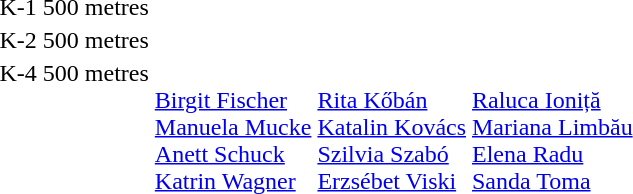<table>
<tr valign="top">
<td>K-1 500 metres<br></td>
<td></td>
<td></td>
<td></td>
</tr>
<tr valign="top">
<td>K-2 500 metres<br></td>
<td></td>
<td></td>
<td></td>
</tr>
<tr valign="top">
<td>K-4 500 metres<br></td>
<td><br><a href='#'>Birgit Fischer</a><br><a href='#'>Manuela Mucke</a><br><a href='#'>Anett Schuck</a><br><a href='#'>Katrin Wagner</a></td>
<td><br><a href='#'>Rita Kőbán</a><br><a href='#'>Katalin Kovács</a><br><a href='#'>Szilvia Szabó</a><br><a href='#'>Erzsébet Viski</a></td>
<td><br><a href='#'>Raluca Ioniță</a><br><a href='#'>Mariana Limbău</a><br><a href='#'>Elena Radu</a><br><a href='#'>Sanda Toma</a></td>
</tr>
</table>
